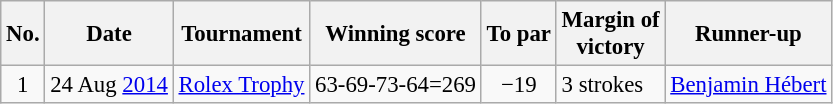<table class="wikitable" style="font-size:95%;">
<tr>
<th>No.</th>
<th>Date</th>
<th>Tournament</th>
<th>Winning score</th>
<th>To par</th>
<th>Margin of<br>victory</th>
<th>Runner-up</th>
</tr>
<tr>
<td align=center>1</td>
<td align=right>24 Aug <a href='#'>2014</a></td>
<td><a href='#'>Rolex Trophy</a></td>
<td>63-69-73-64=269</td>
<td align=center>−19</td>
<td>3 strokes</td>
<td> <a href='#'>Benjamin Hébert</a></td>
</tr>
</table>
